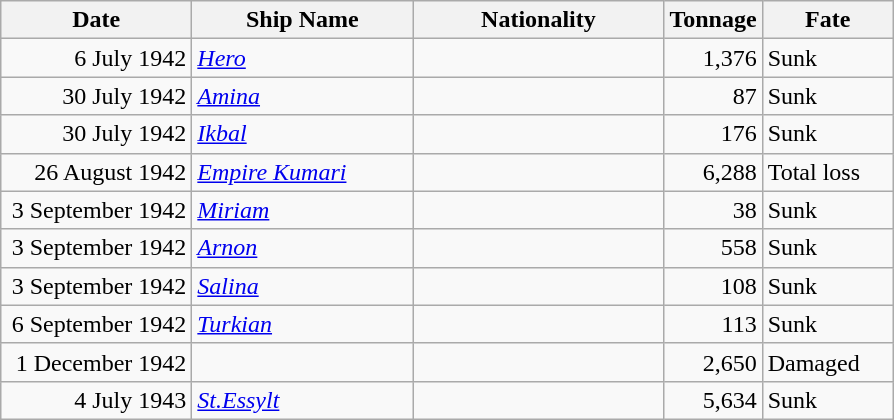<table class="wikitable sortable">
<tr>
<th width="120px">Date</th>
<th width="140px">Ship Name</th>
<th width="160px">Nationality</th>
<th width="25px">Tonnage</th>
<th width="80px">Fate</th>
</tr>
<tr>
<td align="right">6 July 1942</td>
<td align="left"><a href='#'><em>Hero</em></a></td>
<td align="left"></td>
<td align="right">1,376</td>
<td align="left">Sunk</td>
</tr>
<tr>
<td align="right">30 July 1942</td>
<td align="left"><a href='#'><em>Amina</em></a></td>
<td align="left"></td>
<td align="right">87</td>
<td align="left">Sunk</td>
</tr>
<tr>
<td align="right">30 July 1942</td>
<td align="left"><a href='#'><em>Ikbal</em></a></td>
<td align="left"></td>
<td align="right">176</td>
<td align="left">Sunk</td>
</tr>
<tr>
<td align="right">26 August 1942</td>
<td align="left"><a href='#'><em>Empire Kumari</em></a></td>
<td align="left"></td>
<td align="right">6,288</td>
<td align="left">Total loss</td>
</tr>
<tr>
<td align="right">3 September 1942</td>
<td align="left"><a href='#'><em>Miriam</em></a></td>
<td align="left"></td>
<td align="right">38</td>
<td align="left">Sunk</td>
</tr>
<tr>
<td align="right">3 September 1942</td>
<td align="left"><a href='#'><em>Arnon</em></a></td>
<td align="left"></td>
<td align="right">558</td>
<td align="left">Sunk</td>
</tr>
<tr>
<td align="right">3 September 1942</td>
<td align="left"><a href='#'><em>Salina</em></a></td>
<td align="left"></td>
<td align="right">108</td>
<td align="left">Sunk</td>
</tr>
<tr>
<td align="right">6 September 1942</td>
<td align="left"><a href='#'><em>Turkian</em></a></td>
<td align="left"></td>
<td align="right">113</td>
<td align="left">Sunk</td>
</tr>
<tr>
<td align="right">1 December 1942</td>
<td align="left"></td>
<td align="left"></td>
<td align="right">2,650</td>
<td align="left">Damaged</td>
</tr>
<tr>
<td align="right">4 July 1943</td>
<td align="left"><a href='#'><em>St.Essylt</em></a></td>
<td align="left"></td>
<td align="right">5,634</td>
<td align="left">Sunk</td>
</tr>
</table>
